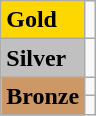<table class="wikitable">
<tr>
<td bgcolor="gold"><strong>Gold</strong></td>
<td></td>
</tr>
<tr>
<td bgcolor="silver"><strong>Silver</strong></td>
<td></td>
</tr>
<tr>
<td rowspan="2" bgcolor="#cc9966"><strong>Bronze</strong></td>
<td></td>
</tr>
<tr>
<td></td>
</tr>
</table>
